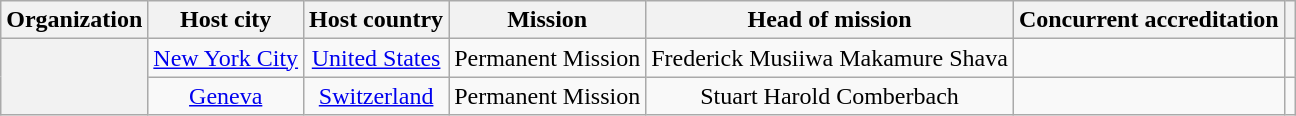<table class="wikitable plainrowheaders" style="text-align:center;">
<tr>
<th scope="col">Organization</th>
<th scope="col">Host city</th>
<th scope="col">Host country</th>
<th scope="col">Mission</th>
<th scope="col">Head of mission</th>
<th scope="col">Concurrent accreditation</th>
<th scope="col"></th>
</tr>
<tr>
<th scope="row"  rowspan="2"></th>
<td><a href='#'>New York City</a></td>
<td><a href='#'>United States</a></td>
<td>Permanent Mission</td>
<td>Frederick Musiiwa Makamure Shava</td>
<td></td>
</tr>
<tr>
<td><a href='#'>Geneva</a></td>
<td><a href='#'>Switzerland</a></td>
<td>Permanent Mission</td>
<td>Stuart Harold Comberbach</td>
<td></td>
<td></td>
</tr>
</table>
